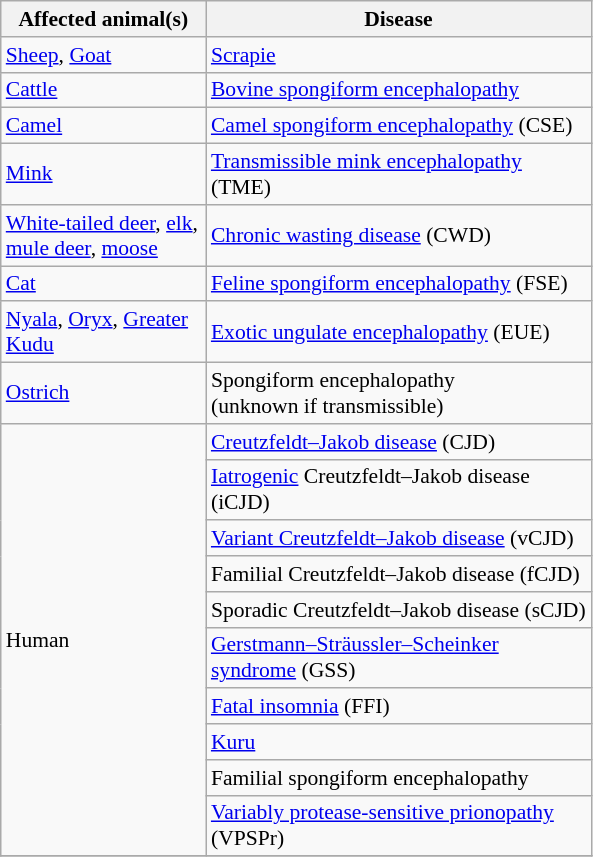<table class = "wikitable floatright" style = "font-size:90%">
<tr>
<th width="130">Affected animal(s)</th>
<th width="250">Disease</th>
</tr>
<tr>
<td><a href='#'>Sheep</a>, <a href='#'>Goat</a></td>
<td><a href='#'>Scrapie</a></td>
</tr>
<tr>
<td><a href='#'>Cattle</a></td>
<td><a href='#'>Bovine spongiform encephalopathy</a></td>
</tr>
<tr>
<td><a href='#'>Camel</a></td>
<td><a href='#'>Camel spongiform encephalopathy</a> (CSE)</td>
</tr>
<tr>
<td><a href='#'>Mink</a></td>
<td><a href='#'>Transmissible mink encephalopathy</a> (TME)</td>
</tr>
<tr>
<td><a href='#'>White-tailed deer</a>, <a href='#'>elk</a>, <a href='#'>mule deer</a>, <a href='#'>moose</a></td>
<td><a href='#'>Chronic wasting disease</a> (CWD)</td>
</tr>
<tr>
<td><a href='#'>Cat</a></td>
<td><a href='#'>Feline spongiform encephalopathy</a> (FSE)</td>
</tr>
<tr>
<td><a href='#'>Nyala</a>, <a href='#'>Oryx</a>, <a href='#'>Greater Kudu</a></td>
<td><a href='#'>Exotic ungulate encephalopathy</a> (EUE)</td>
</tr>
<tr>
<td><a href='#'>Ostrich</a></td>
<td>Spongiform encephalopathy<br>(unknown if transmissible)</td>
</tr>
<tr>
<td rowspan=10>Human</td>
<td><a href='#'>Creutzfeldt–Jakob disease</a> (CJD)</td>
</tr>
<tr>
<td><a href='#'>Iatrogenic</a> Creutzfeldt–Jakob disease (iCJD)</td>
</tr>
<tr>
<td><a href='#'>Variant Creutzfeldt–Jakob disease</a> (vCJD)</td>
</tr>
<tr>
<td>Familial Creutzfeldt–Jakob disease (fCJD)</td>
</tr>
<tr>
<td>Sporadic Creutzfeldt–Jakob disease (sCJD)</td>
</tr>
<tr>
<td><a href='#'>Gerstmann–Sträussler–Scheinker syndrome</a> (GSS)</td>
</tr>
<tr>
<td><a href='#'>Fatal insomnia</a> (FFI)</td>
</tr>
<tr>
<td><a href='#'>Kuru</a></td>
</tr>
<tr>
<td>Familial spongiform encephalopathy</td>
</tr>
<tr>
<td><a href='#'>Variably protease-sensitive prionopathy</a> (VPSPr)</td>
</tr>
<tr>
</tr>
</table>
